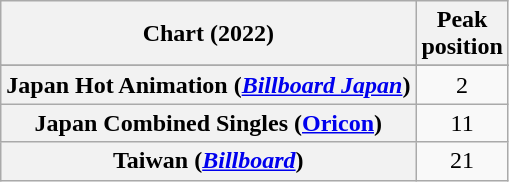<table class="wikitable sortable plainrowheaders" style="text-align:center">
<tr>
<th scope="col">Chart (2022)</th>
<th scope="col">Peak<br>position</th>
</tr>
<tr>
</tr>
<tr>
</tr>
<tr>
<th scope="row">Japan Hot Animation (<em><a href='#'>Billboard Japan</a></em>)</th>
<td>2</td>
</tr>
<tr>
<th scope="row">Japan Combined Singles (<a href='#'>Oricon</a>)</th>
<td>11</td>
</tr>
<tr>
<th scope="row">Taiwan (<em><a href='#'>Billboard</a></em>)</th>
<td>21</td>
</tr>
</table>
